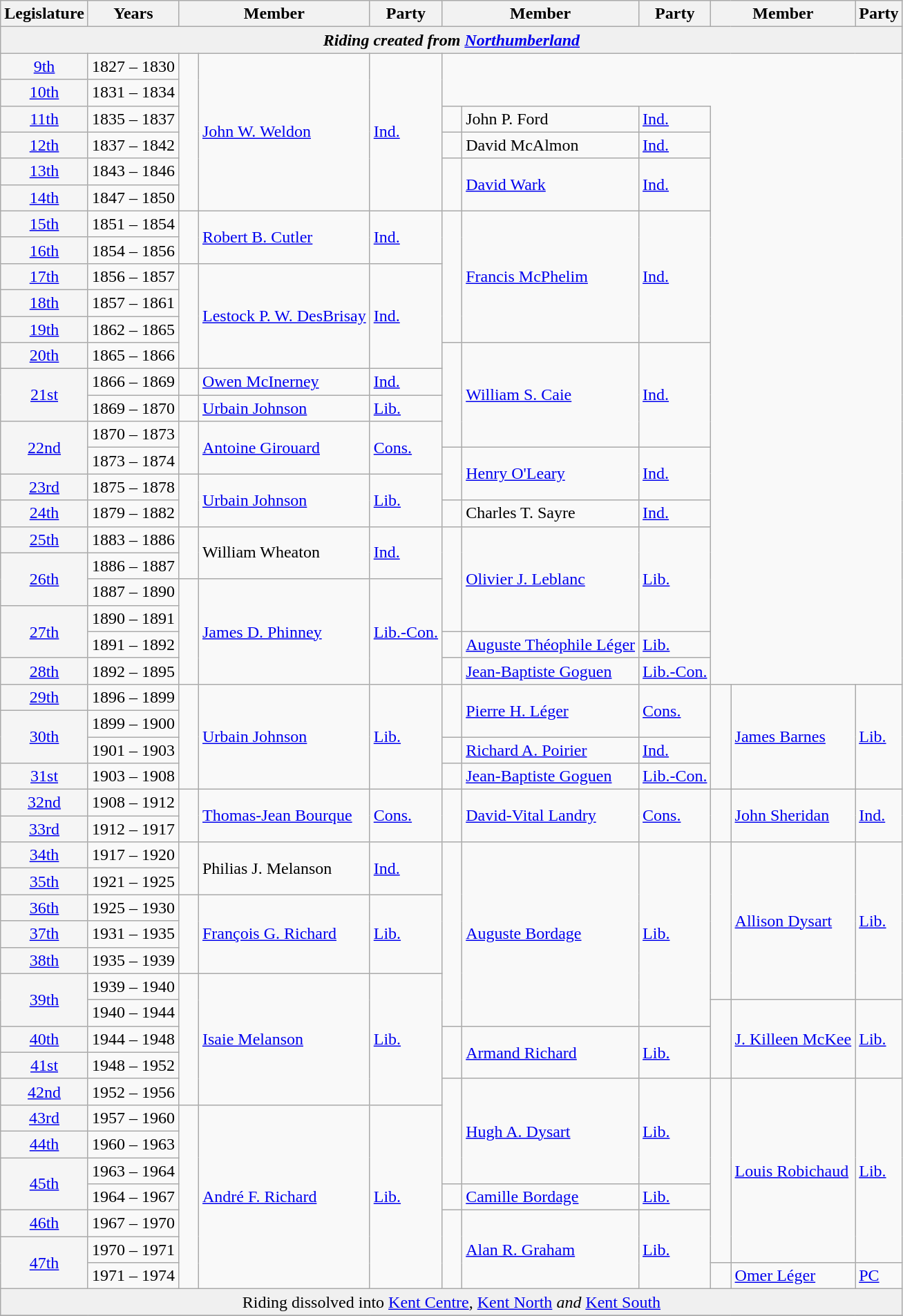<table class="wikitable">
<tr>
<th>Legislature</th>
<th style="width: 80px;">Years</th>
<th colspan="2">Member</th>
<th>Party</th>
<th colspan="2">Member</th>
<th>Party</th>
<th colspan="2">Member</th>
<th>Party</th>
</tr>
<tr>
<td bgcolor="#F0F0F0" colspan="11" align="center"><strong><em>Riding created from<em> <a href='#'>Northumberland</a><strong></td>
</tr>
<tr>
<td bgcolor="whitesmoke" align="center"><a href='#'>9th</a></td>
<td>1827 – 1830</td>
<td rowspan="6" >   </td>
<td rowspan="6"><a href='#'>John W. Weldon</a></td>
<td rowspan="6"><a href='#'>Ind.</a></td>
</tr>
<tr>
<td bgcolor="whitesmoke" align="center"><a href='#'>10th</a></td>
<td>1831 – 1834</td>
</tr>
<tr>
<td bgcolor="whitesmoke" align="center"><a href='#'>11th</a></td>
<td>1835 – 1837</td>
<td>   </td>
<td>John P. Ford</td>
<td><a href='#'>Ind.</a></td>
</tr>
<tr>
<td bgcolor="whitesmoke" align="center"><a href='#'>12th</a></td>
<td>1837 – 1842</td>
<td>   </td>
<td>David McAlmon</td>
<td><a href='#'>Ind.</a></td>
</tr>
<tr>
<td bgcolor="whitesmoke" align="center"><a href='#'>13th</a></td>
<td>1843 – 1846</td>
<td rowspan="2" >   </td>
<td rowspan="2"><a href='#'>David Wark</a></td>
<td rowspan="2"><a href='#'>Ind.</a></td>
</tr>
<tr>
<td bgcolor="whitesmoke" align="center"><a href='#'>14th</a></td>
<td>1847 – 1850</td>
</tr>
<tr>
<td bgcolor="whitesmoke" align="center"><a href='#'>15th</a></td>
<td>1851 – 1854</td>
<td rowspan="2" >   </td>
<td rowspan="2"><a href='#'>Robert B. Cutler</a></td>
<td rowspan="2"><a href='#'>Ind.</a></td>
<td rowspan="5" >   </td>
<td rowspan="5"><a href='#'>Francis McPhelim</a></td>
<td rowspan="5"><a href='#'>Ind.</a></td>
</tr>
<tr>
<td bgcolor="whitesmoke" align="center"><a href='#'>16th</a></td>
<td>1854 – 1856</td>
</tr>
<tr>
<td bgcolor="whitesmoke" align="center"><a href='#'>17th</a></td>
<td>1856 – 1857</td>
<td rowspan="4" >   </td>
<td rowspan="4"><a href='#'>Lestock P. W. DesBrisay</a></td>
<td rowspan="4"><a href='#'>Ind.</a></td>
</tr>
<tr>
<td bgcolor="whitesmoke" align="center"><a href='#'>18th</a></td>
<td>1857 – 1861</td>
</tr>
<tr>
<td bgcolor="whitesmoke" align="center"><a href='#'>19th</a></td>
<td>1862 – 1865</td>
</tr>
<tr>
<td bgcolor="whitesmoke" align="center"><a href='#'>20th</a></td>
<td>1865 – 1866</td>
<td rowspan="4" >   </td>
<td rowspan="4"><a href='#'>William S. Caie</a></td>
<td rowspan="4"><a href='#'>Ind.</a></td>
</tr>
<tr>
<td bgcolor="whitesmoke" align="center" rowspan="2"><a href='#'>21st</a></td>
<td>1866 – 1869</td>
<td>   </td>
<td><a href='#'>Owen McInerney</a></td>
<td><a href='#'>Ind.</a></td>
</tr>
<tr>
<td>1869 – 1870</td>
<td>   </td>
<td><a href='#'>Urbain Johnson</a></td>
<td><a href='#'>Lib.</a></td>
</tr>
<tr>
<td bgcolor="whitesmoke" align="center" rowspan="2"><a href='#'>22nd</a></td>
<td>1870 – 1873</td>
<td rowspan="2" >   </td>
<td rowspan="2"><a href='#'>Antoine Girouard</a></td>
<td rowspan="2"><a href='#'>Cons.</a></td>
</tr>
<tr>
<td>1873 – 1874</td>
<td rowspan="2" >   </td>
<td rowspan="2"><a href='#'>Henry O'Leary</a></td>
<td rowspan="2"><a href='#'>Ind.</a></td>
</tr>
<tr>
<td bgcolor="whitesmoke" align="center"><a href='#'>23rd</a></td>
<td>1875 – 1878</td>
<td rowspan="2" >   </td>
<td rowspan="2"><a href='#'>Urbain Johnson</a></td>
<td rowspan="2"><a href='#'>Lib.</a></td>
</tr>
<tr>
<td bgcolor="whitesmoke" align="center"><a href='#'>24th</a></td>
<td>1879 – 1882</td>
<td>   </td>
<td>Charles T. Sayre</td>
<td><a href='#'>Ind.</a></td>
</tr>
<tr>
<td bgcolor="whitesmoke" align="center"><a href='#'>25th</a></td>
<td>1883 – 1886</td>
<td rowspan="2" >   </td>
<td rowspan="2">William Wheaton</td>
<td rowspan="2"><a href='#'>Ind.</a></td>
<td rowspan="4" >   </td>
<td rowspan="4"><a href='#'>Olivier J. Leblanc</a></td>
<td rowspan="4"><a href='#'>Lib.</a></td>
</tr>
<tr>
<td bgcolor="whitesmoke" align="center" rowspan="2"><a href='#'>26th</a></td>
<td>1886 – 1887</td>
</tr>
<tr>
<td>1887 – 1890</td>
<td rowspan="4" >   </td>
<td rowspan="4"><a href='#'>James D. Phinney</a></td>
<td rowspan="4"><a href='#'>Lib.-Con.</a></td>
</tr>
<tr>
<td bgcolor="whitesmoke" align="center" rowspan="2"><a href='#'>27th</a></td>
<td>1890 – 1891</td>
</tr>
<tr>
<td>1891 – 1892</td>
<td>   </td>
<td><a href='#'>Auguste Théophile Léger</a></td>
<td><a href='#'>Lib.</a></td>
</tr>
<tr>
<td bgcolor="whitesmoke" align="center"><a href='#'>28th</a></td>
<td>1892 – 1895</td>
<td>   </td>
<td><a href='#'>Jean-Baptiste Goguen</a></td>
<td><a href='#'>Lib.-Con.</a></td>
</tr>
<tr>
<td bgcolor="whitesmoke" align="center"><a href='#'>29th</a></td>
<td>1896 – 1899</td>
<td rowspan="4" >   </td>
<td rowspan="4"><a href='#'>Urbain Johnson</a></td>
<td rowspan="4"><a href='#'>Lib.</a></td>
<td rowspan="2" >   </td>
<td rowspan="2"><a href='#'>Pierre H. Léger</a></td>
<td rowspan="2"><a href='#'>Cons.</a></td>
<td rowspan="4" >   </td>
<td rowspan="4"><a href='#'>James Barnes</a></td>
<td rowspan="4"><a href='#'>Lib.</a></td>
</tr>
<tr>
<td bgcolor="whitesmoke" align="center" rowspan="2"><a href='#'>30th</a></td>
<td>1899 – 1900</td>
</tr>
<tr>
<td>1901 – 1903</td>
<td>   </td>
<td><a href='#'>Richard A. Poirier</a></td>
<td><a href='#'>Ind.</a></td>
</tr>
<tr>
<td bgcolor="whitesmoke" align="center"><a href='#'>31st</a></td>
<td>1903 – 1908</td>
<td>   </td>
<td><a href='#'>Jean-Baptiste Goguen</a></td>
<td><a href='#'>Lib.-Con.</a></td>
</tr>
<tr>
<td bgcolor="whitesmoke" align="center"><a href='#'>32nd</a></td>
<td>1908 – 1912</td>
<td rowspan="2" >   </td>
<td rowspan="2"><a href='#'>Thomas-Jean Bourque</a></td>
<td rowspan="2"><a href='#'>Cons.</a></td>
<td rowspan="2" >   </td>
<td rowspan="2"><a href='#'>David-Vital Landry</a></td>
<td rowspan="2"><a href='#'>Cons.</a></td>
<td rowspan="2" >   </td>
<td rowspan="2"><a href='#'>John Sheridan</a></td>
<td rowspan="2"><a href='#'>Ind.</a></td>
</tr>
<tr>
<td bgcolor="whitesmoke" align="center"><a href='#'>33rd</a></td>
<td>1912 – 1917</td>
</tr>
<tr>
<td bgcolor="whitesmoke" align="center"><a href='#'>34th</a></td>
<td>1917 – 1920</td>
<td rowspan="2" >   </td>
<td rowspan="2">Philias J. Melanson</td>
<td rowspan="2"><a href='#'>Ind.</a></td>
<td rowspan="7" >   </td>
<td rowspan="7"><a href='#'>Auguste Bordage</a></td>
<td rowspan="7"><a href='#'>Lib.</a></td>
<td rowspan="6" >   </td>
<td rowspan="6"><a href='#'>Allison Dysart</a></td>
<td rowspan="6"><a href='#'>Lib.</a></td>
</tr>
<tr>
<td bgcolor="whitesmoke" align="center"><a href='#'>35th</a></td>
<td>1921 – 1925</td>
</tr>
<tr>
<td bgcolor="whitesmoke" align="center"><a href='#'>36th</a></td>
<td>1925 – 1930</td>
<td rowspan="3" >   </td>
<td rowspan="3"><a href='#'>François G. Richard</a></td>
<td rowspan="3"><a href='#'>Lib.</a></td>
</tr>
<tr>
<td bgcolor="whitesmoke" align="center"><a href='#'>37th</a></td>
<td>1931 – 1935</td>
</tr>
<tr>
<td bgcolor="whitesmoke" align="center"><a href='#'>38th</a></td>
<td>1935 – 1939</td>
</tr>
<tr>
<td bgcolor="whitesmoke" align="center" rowspan="2"><a href='#'>39th</a></td>
<td>1939 – 1940</td>
<td rowspan="5" >   </td>
<td rowspan="5"><a href='#'>Isaie Melanson</a></td>
<td rowspan="5"><a href='#'>Lib.</a></td>
</tr>
<tr>
<td>1940 – 1944</td>
<td rowspan="3" >   </td>
<td rowspan="3"><a href='#'>J. Killeen McKee</a></td>
<td rowspan="3"><a href='#'>Lib.</a></td>
</tr>
<tr>
<td bgcolor="whitesmoke" align="center"><a href='#'>40th</a></td>
<td>1944 – 1948</td>
<td rowspan="2" >   </td>
<td rowspan="2"><a href='#'>Armand Richard</a></td>
<td rowspan="2"><a href='#'>Lib.</a></td>
</tr>
<tr>
<td bgcolor="whitesmoke" align="center"><a href='#'>41st</a></td>
<td>1948 – 1952</td>
</tr>
<tr>
<td bgcolor="whitesmoke" align="center"><a href='#'>42nd</a></td>
<td>1952 – 1956</td>
<td rowspan="4" >   </td>
<td rowspan="4"><a href='#'>Hugh A. Dysart</a></td>
<td rowspan="4"><a href='#'>Lib.</a></td>
<td rowspan="7" >   </td>
<td rowspan="7"><a href='#'>Louis Robichaud</a></td>
<td rowspan="7"><a href='#'>Lib.</a></td>
</tr>
<tr>
<td bgcolor="whitesmoke" align="center"><a href='#'>43rd</a></td>
<td>1957 – 1960</td>
<td rowspan="7" >   </td>
<td rowspan="7"><a href='#'>André F. Richard</a></td>
<td rowspan="7"><a href='#'>Lib.</a></td>
</tr>
<tr>
<td bgcolor="whitesmoke" align="center"><a href='#'>44th</a></td>
<td>1960 – 1963</td>
</tr>
<tr>
<td bgcolor="whitesmoke" align="center" rowspan="2"><a href='#'>45th</a></td>
<td>1963 – 1964</td>
</tr>
<tr>
<td>1964 – 1967</td>
<td>   </td>
<td><a href='#'>Camille Bordage</a></td>
<td><a href='#'>Lib.</a></td>
</tr>
<tr>
<td bgcolor="whitesmoke" align="center"><a href='#'>46th</a></td>
<td>1967 – 1970</td>
<td rowspan="3" >   </td>
<td rowspan="3"><a href='#'>Alan R. Graham</a></td>
<td rowspan="3"><a href='#'>Lib.</a></td>
</tr>
<tr>
<td bgcolor="whitesmoke" align="center" rowspan="2"><a href='#'>47th</a></td>
<td>1970 – 1971</td>
</tr>
<tr>
<td>1971 – 1974</td>
<td>   </td>
<td><a href='#'>Omer Léger</a></td>
<td><a href='#'>PC</a></td>
</tr>
<tr>
<td bgcolor="#F0F0F0" colspan="11" align="center"></em></strong>Riding dissolved into</em> <a href='#'>Kent Centre</a>, <a href='#'>Kent North</a> <em>and</em> <a href='#'>Kent South</a></strong></td>
</tr>
<tr>
</tr>
</table>
